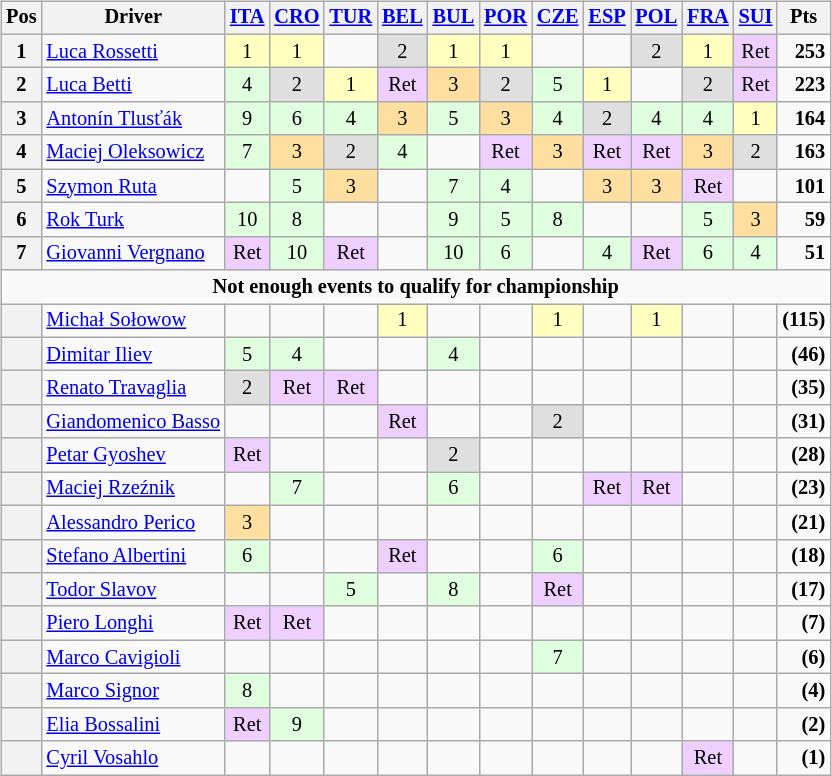<table>
<tr>
<td valign="top"><br><table class="wikitable" style="font-size: 85%; text-align: center;">
<tr valign="top">
<th valign="middle">Pos</th>
<th valign="middle">Driver</th>
<th><a href='#'>ITA</a><br></th>
<th><a href='#'>CRO</a><br></th>
<th><a href='#'>TUR</a><br></th>
<th><a href='#'>BEL</a><br></th>
<th><a href='#'>BUL</a><br></th>
<th><a href='#'>POR</a><br></th>
<th><a href='#'>CZE</a><br></th>
<th><a href='#'>ESP</a><br></th>
<th><a href='#'>POL</a><br></th>
<th><a href='#'>FRA</a><br></th>
<th><a href='#'>SUI</a><br></th>
<th valign="middle"> Pts </th>
</tr>
<tr>
<th>1</th>
<td align=left> <a href='#'>Luca Rossetti</a></td>
<td style="background:#ffffbf;">1</td>
<td style="background:#ffffbf;">1</td>
<td></td>
<td style="background:#dfdfdf;">2</td>
<td style="background:#ffffbf;">1</td>
<td style="background:#ffffbf;">1</td>
<td></td>
<td></td>
<td style="background:#dfdfdf;">2</td>
<td style="background:#ffffbf;">1</td>
<td style="background:#efcfff;">Ret</td>
<td align=right><strong>253</strong></td>
</tr>
<tr>
<th>2</th>
<td align=left> <a href='#'>Luca Betti</a></td>
<td style="background:#dfffdf;">4</td>
<td style="background:#dfdfdf;">2</td>
<td style="background:#ffffbf;">1</td>
<td style="background:#efcfff;">Ret</td>
<td style="background:#ffdf9f;">3</td>
<td style="background:#dfdfdf;">2</td>
<td style="background:#dfffdf;">5</td>
<td style="background:#ffffbf;">1</td>
<td></td>
<td style="background:#dfdfdf;">2</td>
<td style="background:#efcfff;">Ret</td>
<td align=right><strong>223</strong></td>
</tr>
<tr>
<th>3</th>
<td align=left> <a href='#'>Antonín Tlusťák</a></td>
<td style="background:#dfffdf;">9</td>
<td style="background:#dfffdf;">6</td>
<td style="background:#dfffdf;">4</td>
<td style="background:#ffdf9f;">3</td>
<td style="background:#dfffdf;">5</td>
<td style="background:#ffdf9f;">3</td>
<td style="background:#dfffdf;">4</td>
<td style="background:#dfdfdf;">2</td>
<td style="background:#dfffdf;">4</td>
<td style="background:#dfffdf;">4</td>
<td style="background:#ffffbf;">1</td>
<td align=right><strong>164</strong></td>
</tr>
<tr>
<th>4</th>
<td align=left> <a href='#'>Maciej Oleksowicz</a></td>
<td style="background:#dfffdf;">7</td>
<td style="background:#ffdf9f;">3</td>
<td style="background:#dfdfdf;">2</td>
<td style="background:#dfffdf;">4</td>
<td></td>
<td style="background:#efcfff;">Ret</td>
<td style="background:#ffdf9f;">3</td>
<td style="background:#efcfff;">Ret</td>
<td style="background:#efcfff;">Ret</td>
<td style="background:#ffdf9f;">3</td>
<td style="background:#dfdfdf;">2</td>
<td align=right><strong>163</strong></td>
</tr>
<tr>
<th>5</th>
<td align=left> <a href='#'>Szymon Ruta</a></td>
<td></td>
<td style="background:#dfffdf;">5</td>
<td style="background:#ffdf9f;">3</td>
<td></td>
<td style="background:#dfffdf;">7</td>
<td style="background:#dfffdf;">4</td>
<td></td>
<td style="background:#ffdf9f;">3</td>
<td style="background:#ffdf9f;">3</td>
<td style="background:#efcfff;">Ret</td>
<td></td>
<td align=right><strong>101</strong></td>
</tr>
<tr>
<th>6</th>
<td align=left> <a href='#'>Rok Turk</a></td>
<td style="background:#dfffdf;">10</td>
<td style="background:#dfffdf;">8</td>
<td></td>
<td></td>
<td style="background:#dfffdf;">9</td>
<td style="background:#dfffdf;">5</td>
<td style="background:#dfffdf;">8</td>
<td></td>
<td></td>
<td style="background:#dfffdf;">5</td>
<td style="background:#ffdf9f;">3</td>
<td align=right><strong>59</strong></td>
</tr>
<tr>
<th>7</th>
<td align=left> <a href='#'>Giovanni Vergnano</a></td>
<td style="background:#efcfff;">Ret</td>
<td style="background:#dfffdf;">10</td>
<td style="background:#efcfff;">Ret</td>
<td></td>
<td style="background:#dfffdf;">10</td>
<td style="background:#dfffdf;">6</td>
<td></td>
<td style="background:#dfffdf;">4</td>
<td style="background:#efcfff;">Ret</td>
<td style="background:#dfffdf;">6</td>
<td style="background:#dfffdf;">4</td>
<td align=right><strong>51</strong></td>
</tr>
<tr>
<td colspan=14 align=center><strong>Not enough events to qualify for championship</strong></td>
</tr>
<tr>
<th></th>
<td align=left> <a href='#'>Michał Sołowow</a></td>
<td></td>
<td></td>
<td></td>
<td style="background:#ffffbf;">1</td>
<td></td>
<td></td>
<td style="background:#ffffbf;">1</td>
<td></td>
<td style="background:#ffffbf;">1</td>
<td></td>
<td></td>
<td align=right><strong>(115)</strong></td>
</tr>
<tr>
<th></th>
<td align=left> <a href='#'>Dimitar Iliev</a></td>
<td style="background:#dfffdf;">5</td>
<td style="background:#dfffdf;">4</td>
<td></td>
<td></td>
<td style="background:#dfffdf;">4</td>
<td></td>
<td></td>
<td></td>
<td></td>
<td></td>
<td></td>
<td align=right><strong>(46)</strong></td>
</tr>
<tr>
<th></th>
<td align=left> <a href='#'>Renato Travaglia</a></td>
<td style="background:#dfdfdf;">2</td>
<td style="background:#efcfff;">Ret</td>
<td style="background:#efcfff;">Ret</td>
<td></td>
<td></td>
<td></td>
<td></td>
<td></td>
<td></td>
<td></td>
<td></td>
<td align=right><strong>(35)</strong></td>
</tr>
<tr>
<th></th>
<td align=left> <a href='#'>Giandomenico Basso</a></td>
<td></td>
<td></td>
<td></td>
<td style="background:#efcfff;">Ret</td>
<td></td>
<td></td>
<td style="background:#dfdfdf;">2</td>
<td></td>
<td></td>
<td></td>
<td></td>
<td align=right><strong>(31)</strong></td>
</tr>
<tr>
<th></th>
<td align=left> <a href='#'>Petar Gyoshev</a></td>
<td style="background:#efcfff;">Ret</td>
<td></td>
<td></td>
<td></td>
<td style="background:#dfdfdf;">2</td>
<td></td>
<td></td>
<td></td>
<td></td>
<td></td>
<td></td>
<td align=right><strong>(28)</strong></td>
</tr>
<tr>
<th></th>
<td align=left> <a href='#'>Maciej Rzeźnik</a></td>
<td></td>
<td style="background:#dfffdf;">7</td>
<td></td>
<td></td>
<td style="background:#dfffdf;">6</td>
<td></td>
<td></td>
<td style="background:#efcfff;">Ret</td>
<td style="background:#efcfff;">Ret</td>
<td></td>
<td></td>
<td align=right><strong>(23)</strong></td>
</tr>
<tr>
<th></th>
<td align=left> <a href='#'>Alessandro Perico</a></td>
<td style="background:#ffdf9f;">3</td>
<td></td>
<td></td>
<td></td>
<td></td>
<td></td>
<td></td>
<td></td>
<td></td>
<td></td>
<td></td>
<td align=right><strong>(21)</strong></td>
</tr>
<tr>
<th></th>
<td align=left> <a href='#'>Stefano Albertini</a></td>
<td style="background:#dfffdf;">6</td>
<td></td>
<td></td>
<td style="background:#efcfff;">Ret</td>
<td></td>
<td></td>
<td style="background:#dfffdf;">6</td>
<td></td>
<td></td>
<td></td>
<td></td>
<td align=right><strong>(18)</strong></td>
</tr>
<tr>
<th></th>
<td align=left> <a href='#'>Todor Slavov</a></td>
<td></td>
<td></td>
<td style="background:#dfffdf;">5</td>
<td></td>
<td style="background:#dfffdf;">8</td>
<td></td>
<td style="background:#efcfff;">Ret</td>
<td></td>
<td></td>
<td></td>
<td></td>
<td align=right><strong>(17)</strong></td>
</tr>
<tr>
<th></th>
<td align=left> <a href='#'>Piero Longhi</a></td>
<td style="background:#efcfff;">Ret</td>
<td style="background:#efcfff;">Ret</td>
<td></td>
<td></td>
<td></td>
<td></td>
<td></td>
<td></td>
<td></td>
<td></td>
<td></td>
<td align=right><strong>(7)</strong></td>
</tr>
<tr>
<th></th>
<td align=left> <a href='#'>Marco Cavigioli</a></td>
<td></td>
<td></td>
<td></td>
<td></td>
<td></td>
<td></td>
<td style="background:#dfffdf;">7</td>
<td></td>
<td></td>
<td></td>
<td></td>
<td align=right><strong>(6)</strong></td>
</tr>
<tr>
<th></th>
<td align=left> <a href='#'>Marco Signor</a></td>
<td style="background:#dfffdf;">8</td>
<td></td>
<td></td>
<td></td>
<td></td>
<td></td>
<td></td>
<td></td>
<td></td>
<td></td>
<td></td>
<td align=right><strong>(4)</strong></td>
</tr>
<tr>
<th></th>
<td align=left> <a href='#'>Elia Bossalini</a></td>
<td style="background:#efcfff;">Ret</td>
<td style="background:#dfffdf;">9</td>
<td></td>
<td></td>
<td></td>
<td></td>
<td></td>
<td></td>
<td></td>
<td></td>
<td></td>
<td align=right><strong>(2)</strong></td>
</tr>
<tr>
<th></th>
<td align=left> <a href='#'>Cyril Vosahlo</a></td>
<td></td>
<td></td>
<td></td>
<td></td>
<td></td>
<td></td>
<td></td>
<td></td>
<td></td>
<td style="background:#efcfff;">Ret</td>
<td></td>
<td align=right><strong>(1)</strong></td>
</tr>
</table>
</td>
<td valign="top"><br></td>
</tr>
</table>
